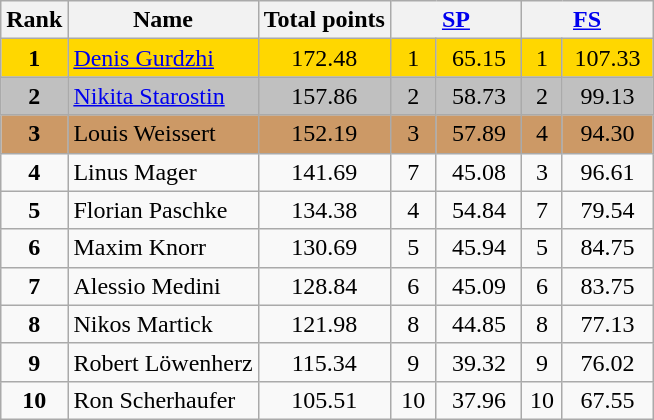<table class="wikitable sortable">
<tr>
<th>Rank</th>
<th>Name</th>
<th>Total points</th>
<th colspan="2" width="80px"><a href='#'>SP</a></th>
<th colspan="2" width="80px"><a href='#'>FS</a></th>
</tr>
<tr bgcolor="gold">
<td align="center"><strong>1</strong></td>
<td><a href='#'>Denis Gurdzhi</a></td>
<td align="center">172.48</td>
<td align="center">1</td>
<td align="center">65.15</td>
<td align="center">1</td>
<td align="center">107.33</td>
</tr>
<tr bgcolor="silver">
<td align="center"><strong>2</strong></td>
<td><a href='#'>Nikita Starostin</a></td>
<td align="center">157.86</td>
<td align="center">2</td>
<td align="center">58.73</td>
<td align="center">2</td>
<td align="center">99.13</td>
</tr>
<tr bgcolor="cc9966">
<td align="center"><strong>3</strong></td>
<td>Louis Weissert</td>
<td align="center">152.19</td>
<td align="center">3</td>
<td align="center">57.89</td>
<td align="center">4</td>
<td align="center">94.30</td>
</tr>
<tr>
<td align="center"><strong>4</strong></td>
<td>Linus Mager</td>
<td align="center">141.69</td>
<td align="center">7</td>
<td align="center">45.08</td>
<td align="center">3</td>
<td align="center">96.61</td>
</tr>
<tr>
<td align="center"><strong>5</strong></td>
<td>Florian Paschke</td>
<td align="center">134.38</td>
<td align="center">4</td>
<td align="center">54.84</td>
<td align="center">7</td>
<td align="center">79.54</td>
</tr>
<tr>
<td align="center"><strong>6</strong></td>
<td>Maxim Knorr</td>
<td align="center">130.69</td>
<td align="center">5</td>
<td align="center">45.94</td>
<td align="center">5</td>
<td align="center">84.75</td>
</tr>
<tr>
<td align="center"><strong>7</strong></td>
<td>Alessio Medini</td>
<td align="center">128.84</td>
<td align="center">6</td>
<td align="center">45.09</td>
<td align="center">6</td>
<td align="center">83.75</td>
</tr>
<tr>
<td align="center"><strong>8</strong></td>
<td>Nikos Martick</td>
<td align="center">121.98</td>
<td align="center">8</td>
<td align="center">44.85</td>
<td align="center">8</td>
<td align="center">77.13</td>
</tr>
<tr>
<td align="center"><strong>9</strong></td>
<td>Robert Löwenherz</td>
<td align="center">115.34</td>
<td align="center">9</td>
<td align="center">39.32</td>
<td align="center">9</td>
<td align="center">76.02</td>
</tr>
<tr>
<td align="center"><strong>10</strong></td>
<td>Ron Scherhaufer</td>
<td align="center">105.51</td>
<td align="center">10</td>
<td align="center">37.96</td>
<td align="center">10</td>
<td align="center">67.55</td>
</tr>
</table>
